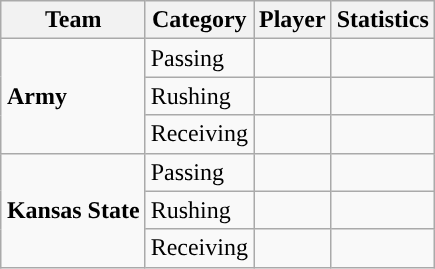<table class="wikitable" style="float: right;">
<tr>
<th>Team</th>
<th>Category</th>
<th>Player</th>
<th>Statistics</th>
</tr>
<tr>
<td rowspan=3><strong>Army</strong></td>
<td>Passing</td>
<td></td>
<td></td>
</tr>
<tr>
<td>Rushing</td>
<td></td>
<td></td>
</tr>
<tr>
<td>Receiving</td>
<td></td>
<td></td>
</tr>
<tr>
<td rowspan=3><strong>Kansas State</strong></td>
<td>Passing</td>
<td></td>
<td></td>
</tr>
<tr>
<td>Rushing</td>
<td></td>
<td></td>
</tr>
<tr>
<td>Receiving</td>
<td></td>
<td></td>
</tr>
</table>
